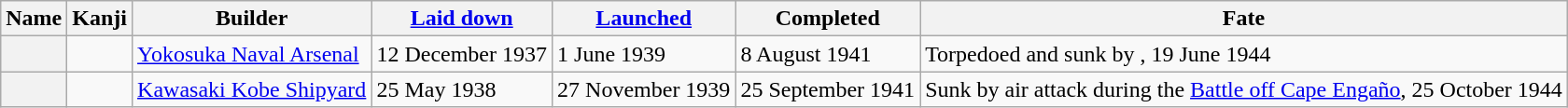<table class="wikitable plainrowheaders">
<tr>
<th scope="col">Name</th>
<th scope="col">Kanji</th>
<th scope="col">Builder</th>
<th scope="col"><a href='#'>Laid down</a></th>
<th scope="col"><a href='#'>Launched</a></th>
<th scope="col">Completed</th>
<th scope="col">Fate</th>
</tr>
<tr>
<th scope="row"></th>
<td></td>
<td><a href='#'>Yokosuka Naval Arsenal</a></td>
<td>12 December 1937</td>
<td>1 June 1939</td>
<td>8 August 1941</td>
<td>Torpedoed and sunk by , 19 June 1944</td>
</tr>
<tr>
<th scope="row"></th>
<td></td>
<td><a href='#'>Kawasaki Kobe Shipyard</a></td>
<td>25 May 1938</td>
<td>27 November 1939</td>
<td>25 September 1941</td>
<td>Sunk by air attack during the <a href='#'>Battle off Cape Engaño</a>, 25 October 1944</td>
</tr>
</table>
